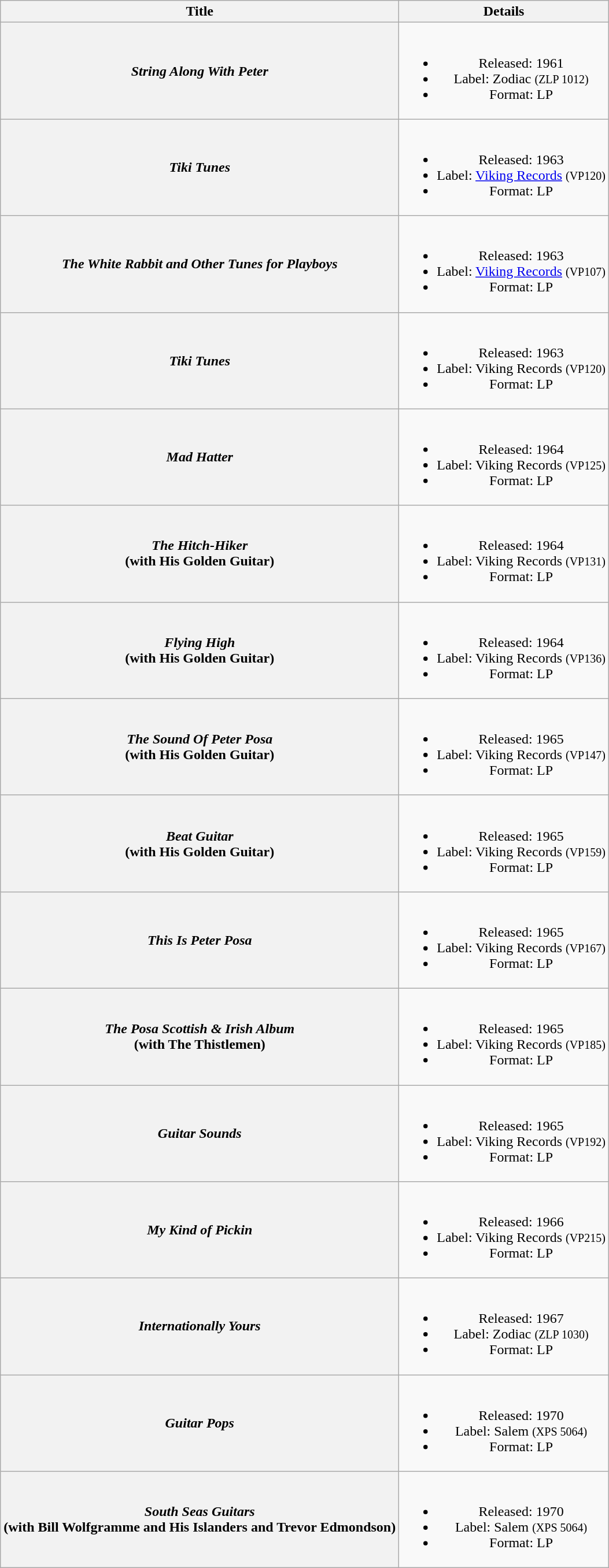<table class="wikitable plainrowheaders" style="text-align:center;" border="1">
<tr>
<th>Title</th>
<th>Details</th>
</tr>
<tr>
<th scope="row"><em>String Along With Peter</em></th>
<td><br><ul><li>Released: 1961</li><li>Label: Zodiac <small>(ZLP 1012)</small></li><li>Format: LP</li></ul></td>
</tr>
<tr>
<th scope="row"><em>Tiki Tunes</em></th>
<td><br><ul><li>Released: 1963</li><li>Label: <a href='#'>Viking Records</a> <small>(VP120)</small></li><li>Format: LP</li></ul></td>
</tr>
<tr>
<th scope="row"><em>The White Rabbit and Other Tunes for Playboys</em></th>
<td><br><ul><li>Released: 1963</li><li>Label: <a href='#'>Viking Records</a> <small>(VP107)</small></li><li>Format: LP</li></ul></td>
</tr>
<tr>
<th scope="row"><em>Tiki Tunes</em></th>
<td><br><ul><li>Released: 1963</li><li>Label: Viking Records <small>(VP120)</small></li><li>Format: LP</li></ul></td>
</tr>
<tr>
<th scope="row"><em>Mad Hatter</em></th>
<td><br><ul><li>Released: 1964</li><li>Label: Viking Records <small>(VP125)</small></li><li>Format: LP</li></ul></td>
</tr>
<tr>
<th scope="row"><em>The Hitch-Hiker</em> <br>(with His Golden Guitar)</th>
<td><br><ul><li>Released: 1964</li><li>Label: Viking Records <small>(VP131)</small></li><li>Format: LP</li></ul></td>
</tr>
<tr>
<th scope="row"><em>Flying High</em> <br>(with His Golden Guitar)</th>
<td><br><ul><li>Released: 1964</li><li>Label: Viking Records <small>(VP136)</small></li><li>Format: LP</li></ul></td>
</tr>
<tr>
<th scope="row"><em>The Sound Of Peter Posa</em> <br>(with His Golden Guitar)</th>
<td><br><ul><li>Released: 1965</li><li>Label: Viking Records <small>(VP147)</small></li><li>Format: LP</li></ul></td>
</tr>
<tr>
<th scope="row"><em>Beat Guitar</em> <br>(with His Golden Guitar)</th>
<td><br><ul><li>Released: 1965</li><li>Label: Viking Records <small>(VP159)</small></li><li>Format: LP</li></ul></td>
</tr>
<tr>
<th scope="row"><em>This Is Peter Posa</em></th>
<td><br><ul><li>Released: 1965</li><li>Label: Viking Records <small>(VP167)</small></li><li>Format: LP</li></ul></td>
</tr>
<tr>
<th scope="row"><em>The Posa Scottish & Irish Album</em> <br> (with The Thistlemen)</th>
<td><br><ul><li>Released: 1965</li><li>Label: Viking Records <small>(VP185)</small></li><li>Format: LP</li></ul></td>
</tr>
<tr>
<th scope="row"><em>Guitar Sounds</em></th>
<td><br><ul><li>Released: 1965</li><li>Label: Viking Records <small>(VP192)</small></li><li>Format: LP</li></ul></td>
</tr>
<tr>
<th scope="row"><em>My Kind of Pickin</em></th>
<td><br><ul><li>Released: 1966</li><li>Label: Viking Records <small>(VP215)</small></li><li>Format: LP</li></ul></td>
</tr>
<tr>
<th scope="row"><em>Internationally Yours</em></th>
<td><br><ul><li>Released: 1967</li><li>Label: Zodiac	<small>(ZLP 1030)</small></li><li>Format: LP</li></ul></td>
</tr>
<tr>
<th scope="row"><em>Guitar Pops</em></th>
<td><br><ul><li>Released: 1970</li><li>Label: Salem <small>(XPS 5064)</small></li><li>Format: LP</li></ul></td>
</tr>
<tr>
<th scope="row"><em>South Seas Guitars</em> <br> (with Bill Wolfgramme and His Islanders and Trevor Edmondson)</th>
<td><br><ul><li>Released: 1970</li><li>Label: Salem <small>(XPS 5064)</small></li><li>Format: LP</li></ul></td>
</tr>
</table>
